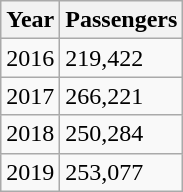<table class="wikitable">
<tr>
<th>Year</th>
<th>Passengers</th>
</tr>
<tr>
<td>2016</td>
<td>219,422</td>
</tr>
<tr>
<td>2017</td>
<td>266,221</td>
</tr>
<tr>
<td>2018</td>
<td>250,284</td>
</tr>
<tr>
<td>2019</td>
<td>253,077</td>
</tr>
</table>
